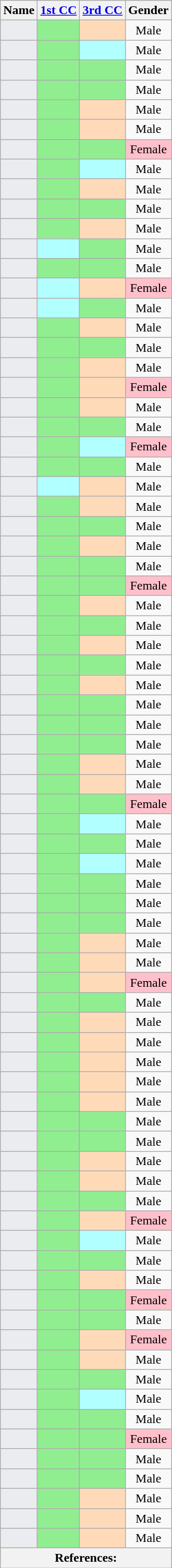<table class="wikitable sortable" style=text-align:center>
<tr>
<th>Name</th>
<th unsortable><a href='#'>1st CC</a></th>
<th unsortable><a href='#'>3rd CC</a></th>
<th>Gender</th>
</tr>
<tr>
<td bgcolor = #EAECF0></td>
<td bgcolor = LightGreen></td>
<td bgcolor = PeachPuff></td>
<td>Male</td>
</tr>
<tr>
<td bgcolor = #EAECF0></td>
<td bgcolor = LightGreen></td>
<td bgcolor = #B2FFFF></td>
<td>Male</td>
</tr>
<tr>
<td bgcolor = #EAECF0></td>
<td bgcolor = LightGreen></td>
<td bgcolor = LightGreen></td>
<td>Male</td>
</tr>
<tr>
<td bgcolor = #EAECF0></td>
<td bgcolor = LightGreen></td>
<td bgcolor = LightGreen></td>
<td>Male</td>
</tr>
<tr>
<td bgcolor = #EAECF0></td>
<td bgcolor = LightGreen></td>
<td bgcolor = PeachPuff></td>
<td>Male</td>
</tr>
<tr>
<td bgcolor = #EAECF0></td>
<td bgcolor = LightGreen></td>
<td bgcolor = PeachPuff></td>
<td>Male</td>
</tr>
<tr>
<td bgcolor = #EAECF0></td>
<td bgcolor = LightGreen></td>
<td bgcolor = LightGreen></td>
<td bgcolor = Pink>Female</td>
</tr>
<tr>
<td bgcolor = #EAECF0></td>
<td bgcolor = LightGreen></td>
<td bgcolor = #B2FFFF></td>
<td>Male</td>
</tr>
<tr>
<td bgcolor = #EAECF0></td>
<td bgcolor = LightGreen></td>
<td bgcolor = PeachPuff></td>
<td>Male</td>
</tr>
<tr>
<td bgcolor = #EAECF0></td>
<td bgcolor = LightGreen></td>
<td bgcolor = LightGreen></td>
<td>Male</td>
</tr>
<tr>
<td bgcolor = #EAECF0></td>
<td bgcolor = LightGreen></td>
<td bgcolor = PeachPuff></td>
<td>Male</td>
</tr>
<tr>
<td bgcolor = #EAECF0></td>
<td bgcolor = #B2FFFF></td>
<td bgcolor = LightGreen></td>
<td>Male</td>
</tr>
<tr>
<td bgcolor = #EAECF0></td>
<td bgcolor = LightGreen></td>
<td bgcolor = LightGreen></td>
<td>Male</td>
</tr>
<tr>
<td bgcolor = #EAECF0></td>
<td bgcolor = #B2FFFF></td>
<td bgcolor = PeachPuff></td>
<td bgcolor = Pink>Female</td>
</tr>
<tr>
<td bgcolor = #EAECF0></td>
<td bgcolor = #B2FFFF></td>
<td bgcolor = LightGreen></td>
<td>Male</td>
</tr>
<tr>
<td bgcolor = #EAECF0></td>
<td bgcolor = LightGreen></td>
<td bgcolor = PeachPuff></td>
<td>Male</td>
</tr>
<tr>
<td bgcolor = #EAECF0></td>
<td bgcolor = LightGreen></td>
<td bgcolor = LightGreen></td>
<td>Male</td>
</tr>
<tr>
<td bgcolor = #EAECF0></td>
<td bgcolor = LightGreen></td>
<td bgcolor = PeachPuff></td>
<td>Male</td>
</tr>
<tr>
<td bgcolor = #EAECF0></td>
<td bgcolor = LightGreen></td>
<td bgcolor = PeachPuff></td>
<td bgcolor = Pink>Female</td>
</tr>
<tr>
<td bgcolor = #EAECF0></td>
<td bgcolor = LightGreen></td>
<td bgcolor = PeachPuff></td>
<td>Male</td>
</tr>
<tr>
<td bgcolor = #EAECF0></td>
<td bgcolor = LightGreen></td>
<td bgcolor = LightGreen></td>
<td>Male</td>
</tr>
<tr>
<td bgcolor = #EAECF0></td>
<td bgcolor = LightGreen></td>
<td bgcolor = #B2FFFF></td>
<td bgcolor = Pink>Female</td>
</tr>
<tr>
<td bgcolor = #EAECF0></td>
<td bgcolor = LightGreen></td>
<td bgcolor = LightGreen></td>
<td>Male</td>
</tr>
<tr>
<td bgcolor = #EAECF0></td>
<td bgcolor = #B2FFFF></td>
<td bgcolor = PeachPuff></td>
<td>Male</td>
</tr>
<tr>
<td bgcolor = #EAECF0></td>
<td bgcolor = LightGreen></td>
<td bgcolor = PeachPuff></td>
<td>Male</td>
</tr>
<tr>
<td bgcolor = #EAECF0></td>
<td bgcolor = LightGreen></td>
<td bgcolor = LightGreen></td>
<td>Male</td>
</tr>
<tr>
<td bgcolor = #EAECF0></td>
<td bgcolor = LightGreen></td>
<td bgcolor = PeachPuff></td>
<td>Male</td>
</tr>
<tr>
<td bgcolor = #EAECF0></td>
<td bgcolor = LightGreen></td>
<td bgcolor = LightGreen></td>
<td>Male</td>
</tr>
<tr>
<td bgcolor = #EAECF0></td>
<td bgcolor = LightGreen></td>
<td bgcolor = LightGreen></td>
<td bgcolor = Pink>Female</td>
</tr>
<tr>
<td bgcolor = #EAECF0></td>
<td bgcolor = LightGreen></td>
<td bgcolor = PeachPuff></td>
<td>Male</td>
</tr>
<tr>
<td bgcolor = #EAECF0></td>
<td bgcolor = LightGreen></td>
<td bgcolor = LightGreen></td>
<td>Male</td>
</tr>
<tr>
<td bgcolor = #EAECF0></td>
<td bgcolor = LightGreen></td>
<td bgcolor = PeachPuff></td>
<td>Male</td>
</tr>
<tr>
<td bgcolor = #EAECF0></td>
<td bgcolor = LightGreen></td>
<td bgcolor = LightGreen></td>
<td>Male</td>
</tr>
<tr>
<td bgcolor = #EAECF0></td>
<td bgcolor = LightGreen></td>
<td bgcolor = PeachPuff></td>
<td>Male</td>
</tr>
<tr>
<td bgcolor = #EAECF0></td>
<td bgcolor = LightGreen></td>
<td bgcolor = LightGreen></td>
<td>Male</td>
</tr>
<tr>
<td bgcolor = #EAECF0></td>
<td bgcolor = LightGreen></td>
<td bgcolor = LightGreen></td>
<td>Male</td>
</tr>
<tr>
<td bgcolor = #EAECF0></td>
<td bgcolor = LightGreen></td>
<td bgcolor = LightGreen></td>
<td>Male</td>
</tr>
<tr>
<td bgcolor = #EAECF0></td>
<td bgcolor = LightGreen></td>
<td bgcolor = PeachPuff></td>
<td>Male</td>
</tr>
<tr>
<td bgcolor = #EAECF0></td>
<td bgcolor = LightGreen></td>
<td bgcolor = PeachPuff></td>
<td>Male</td>
</tr>
<tr>
<td bgcolor = #EAECF0></td>
<td bgcolor = LightGreen></td>
<td bgcolor = LightGreen></td>
<td bgcolor = Pink>Female</td>
</tr>
<tr>
<td bgcolor = #EAECF0></td>
<td bgcolor = LightGreen></td>
<td bgcolor = #B2FFFF></td>
<td>Male</td>
</tr>
<tr>
<td bgcolor = #EAECF0></td>
<td bgcolor = LightGreen></td>
<td bgcolor = LightGreen></td>
<td>Male</td>
</tr>
<tr>
<td bgcolor = #EAECF0></td>
<td bgcolor = LightGreen></td>
<td bgcolor = #B2FFFF></td>
<td>Male</td>
</tr>
<tr>
<td bgcolor = #EAECF0></td>
<td bgcolor = LightGreen></td>
<td bgcolor = LightGreen></td>
<td>Male</td>
</tr>
<tr>
<td bgcolor = #EAECF0></td>
<td bgcolor = LightGreen></td>
<td bgcolor = LightGreen></td>
<td>Male</td>
</tr>
<tr>
<td bgcolor = #EAECF0></td>
<td bgcolor = LightGreen></td>
<td bgcolor = LightGreen></td>
<td>Male</td>
</tr>
<tr>
<td bgcolor = #EAECF0></td>
<td bgcolor = LightGreen></td>
<td bgcolor = PeachPuff></td>
<td>Male</td>
</tr>
<tr>
<td bgcolor = #EAECF0></td>
<td bgcolor = LightGreen></td>
<td bgcolor = PeachPuff></td>
<td>Male</td>
</tr>
<tr>
<td bgcolor = #EAECF0></td>
<td bgcolor = LightGreen></td>
<td bgcolor = PeachPuff></td>
<td bgcolor = Pink>Female</td>
</tr>
<tr>
<td bgcolor = #EAECF0></td>
<td bgcolor = LightGreen></td>
<td bgcolor = LightGreen></td>
<td>Male</td>
</tr>
<tr>
<td bgcolor = #EAECF0></td>
<td bgcolor = LightGreen></td>
<td bgcolor = PeachPuff></td>
<td>Male</td>
</tr>
<tr>
<td bgcolor = #EAECF0></td>
<td bgcolor = LightGreen></td>
<td bgcolor = PeachPuff></td>
<td>Male</td>
</tr>
<tr>
<td bgcolor = #EAECF0></td>
<td bgcolor = LightGreen></td>
<td bgcolor = PeachPuff></td>
<td>Male</td>
</tr>
<tr>
<td bgcolor = #EAECF0></td>
<td bgcolor = LightGreen></td>
<td bgcolor = PeachPuff></td>
<td>Male</td>
</tr>
<tr>
<td bgcolor = #EAECF0></td>
<td bgcolor = LightGreen></td>
<td bgcolor = PeachPuff></td>
<td>Male</td>
</tr>
<tr>
<td bgcolor = #EAECF0></td>
<td bgcolor = LightGreen></td>
<td bgcolor = LightGreen></td>
<td>Male</td>
</tr>
<tr>
<td bgcolor = #EAECF0></td>
<td bgcolor = LightGreen></td>
<td bgcolor = LightGreen></td>
<td>Male</td>
</tr>
<tr>
<td bgcolor = #EAECF0></td>
<td bgcolor = LightGreen></td>
<td bgcolor = PeachPuff></td>
<td>Male</td>
</tr>
<tr>
<td bgcolor = #EAECF0></td>
<td bgcolor = LightGreen></td>
<td bgcolor = PeachPuff></td>
<td>Male</td>
</tr>
<tr>
<td bgcolor = #EAECF0></td>
<td bgcolor = LightGreen></td>
<td bgcolor = LightGreen></td>
<td>Male</td>
</tr>
<tr>
<td bgcolor = #EAECF0></td>
<td bgcolor = LightGreen></td>
<td bgcolor = PeachPuff></td>
<td bgcolor = Pink>Female</td>
</tr>
<tr>
<td bgcolor = #EAECF0></td>
<td bgcolor = LightGreen></td>
<td bgcolor = #B2FFFF></td>
<td>Male</td>
</tr>
<tr>
<td bgcolor = #EAECF0></td>
<td bgcolor = LightGreen></td>
<td bgcolor = LightGreen></td>
<td>Male</td>
</tr>
<tr>
<td bgcolor = #EAECF0></td>
<td bgcolor = LightGreen></td>
<td bgcolor = PeachPuff></td>
<td>Male</td>
</tr>
<tr>
<td bgcolor = #EAECF0></td>
<td bgcolor = LightGreen></td>
<td bgcolor = LightGreen></td>
<td bgcolor = Pink>Female</td>
</tr>
<tr>
<td bgcolor = #EAECF0></td>
<td bgcolor = LightGreen></td>
<td bgcolor = LightGreen></td>
<td>Male</td>
</tr>
<tr>
<td bgcolor = #EAECF0></td>
<td bgcolor = LightGreen></td>
<td bgcolor = PeachPuff></td>
<td bgcolor = Pink>Female</td>
</tr>
<tr>
<td bgcolor = #EAECF0></td>
<td bgcolor = LightGreen></td>
<td bgcolor = PeachPuff></td>
<td>Male</td>
</tr>
<tr>
<td bgcolor = #EAECF0></td>
<td bgcolor = LightGreen></td>
<td bgcolor = LightGreen></td>
<td>Male</td>
</tr>
<tr>
<td bgcolor = #EAECF0></td>
<td bgcolor = LightGreen></td>
<td bgcolor = #B2FFFF></td>
<td>Male</td>
</tr>
<tr>
<td bgcolor = #EAECF0></td>
<td bgcolor = LightGreen></td>
<td bgcolor = LightGreen></td>
<td>Male</td>
</tr>
<tr>
<td bgcolor = #EAECF0></td>
<td bgcolor = LightGreen></td>
<td bgcolor = LightGreen></td>
<td bgcolor = Pink>Female</td>
</tr>
<tr>
<td bgcolor = #EAECF0></td>
<td bgcolor = LightGreen></td>
<td bgcolor = LightGreen></td>
<td>Male</td>
</tr>
<tr>
<td bgcolor = #EAECF0></td>
<td bgcolor = LightGreen></td>
<td bgcolor = LightGreen></td>
<td>Male</td>
</tr>
<tr>
<td bgcolor = #EAECF0></td>
<td bgcolor = LightGreen></td>
<td bgcolor = PeachPuff></td>
<td>Male</td>
</tr>
<tr>
<td bgcolor = #EAECF0></td>
<td bgcolor = LightGreen></td>
<td bgcolor = PeachPuff></td>
<td>Male</td>
</tr>
<tr>
<td bgcolor = #EAECF0></td>
<td bgcolor = LightGreen></td>
<td bgcolor = PeachPuff></td>
<td>Male</td>
</tr>
<tr class=sortbottom>
<th colspan = "23" align = left><strong>References:</strong><br></th>
</tr>
</table>
